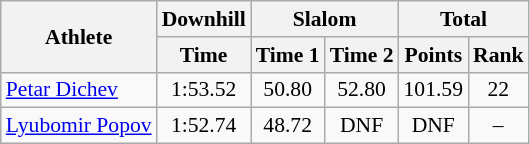<table class="wikitable" style="font-size:90%">
<tr>
<th rowspan="2">Athlete</th>
<th>Downhill</th>
<th colspan="2">Slalom</th>
<th colspan="2">Total</th>
</tr>
<tr>
<th>Time</th>
<th>Time 1</th>
<th>Time 2</th>
<th>Points</th>
<th>Rank</th>
</tr>
<tr>
<td><a href='#'>Petar Dichev</a></td>
<td align="center">1:53.52</td>
<td align="center">50.80</td>
<td align="center">52.80</td>
<td align="center">101.59</td>
<td align="center">22</td>
</tr>
<tr>
<td><a href='#'>Lyubomir Popov</a></td>
<td align="center">1:52.74</td>
<td align="center">48.72</td>
<td align="center">DNF</td>
<td align="center">DNF</td>
<td align="center">–</td>
</tr>
</table>
